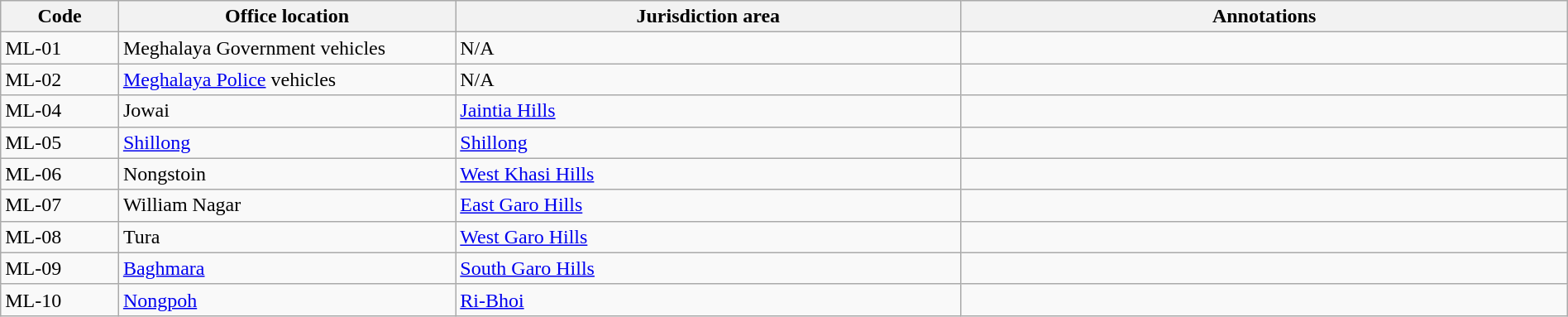<table class="wikitable sortable" style="width:100%;" border="1" cellspacing="0" cellpadding="3">
<tr>
<th scope="col" style="width:7%">Code</th>
<th scope="col" style="width:20%">Office location</th>
<th scope="col" style="width:30%">Jurisdiction area</th>
<th scope="col" style="width:36%" class="unsortable">Annotations</th>
</tr>
<tr>
<td>ML-01</td>
<td>Meghalaya Government vehicles</td>
<td>N/A</td>
<td></td>
</tr>
<tr>
<td>ML-02</td>
<td><a href='#'>Meghalaya Police</a> vehicles</td>
<td>N/A</td>
<td></td>
</tr>
<tr>
<td>ML-04</td>
<td>Jowai</td>
<td><a href='#'>Jaintia Hills</a></td>
<td></td>
</tr>
<tr>
<td>ML-05</td>
<td><a href='#'>Shillong</a></td>
<td><a href='#'>Shillong</a></td>
<td></td>
</tr>
<tr>
<td>ML-06</td>
<td>Nongstoin</td>
<td><a href='#'>West Khasi Hills</a></td>
<td></td>
</tr>
<tr>
<td>ML-07</td>
<td>William Nagar</td>
<td><a href='#'>East Garo Hills</a></td>
<td></td>
</tr>
<tr>
<td>ML-08</td>
<td>Tura</td>
<td><a href='#'>West Garo Hills</a></td>
<td></td>
</tr>
<tr>
<td>ML-09</td>
<td><a href='#'>Baghmara</a></td>
<td><a href='#'>South Garo Hills</a></td>
<td></td>
</tr>
<tr>
<td>ML-10</td>
<td><a href='#'>Nongpoh</a></td>
<td><a href='#'>Ri-Bhoi</a></td>
<td></td>
</tr>
</table>
